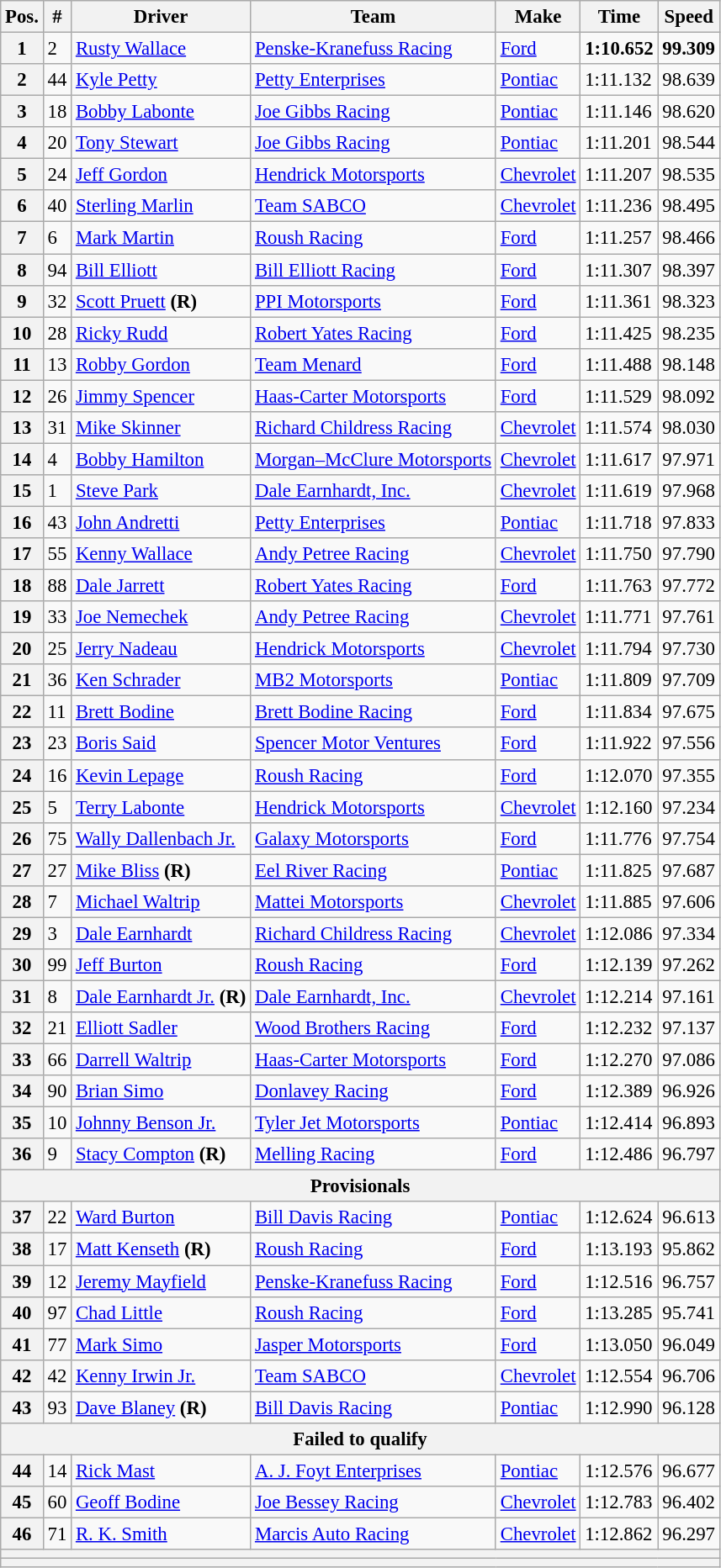<table class="wikitable" style="font-size:95%">
<tr>
<th>Pos.</th>
<th>#</th>
<th>Driver</th>
<th>Team</th>
<th>Make</th>
<th>Time</th>
<th>Speed</th>
</tr>
<tr>
<th>1</th>
<td>2</td>
<td><a href='#'>Rusty Wallace</a></td>
<td><a href='#'>Penske-Kranefuss Racing</a></td>
<td><a href='#'>Ford</a></td>
<td><strong>1:10.652</strong></td>
<td><strong>99.309</strong></td>
</tr>
<tr>
<th>2</th>
<td>44</td>
<td><a href='#'>Kyle Petty</a></td>
<td><a href='#'>Petty Enterprises</a></td>
<td><a href='#'>Pontiac</a></td>
<td>1:11.132</td>
<td>98.639</td>
</tr>
<tr>
<th>3</th>
<td>18</td>
<td><a href='#'>Bobby Labonte</a></td>
<td><a href='#'>Joe Gibbs Racing</a></td>
<td><a href='#'>Pontiac</a></td>
<td>1:11.146</td>
<td>98.620</td>
</tr>
<tr>
<th>4</th>
<td>20</td>
<td><a href='#'>Tony Stewart</a></td>
<td><a href='#'>Joe Gibbs Racing</a></td>
<td><a href='#'>Pontiac</a></td>
<td>1:11.201</td>
<td>98.544</td>
</tr>
<tr>
<th>5</th>
<td>24</td>
<td><a href='#'>Jeff Gordon</a></td>
<td><a href='#'>Hendrick Motorsports</a></td>
<td><a href='#'>Chevrolet</a></td>
<td>1:11.207</td>
<td>98.535</td>
</tr>
<tr>
<th>6</th>
<td>40</td>
<td><a href='#'>Sterling Marlin</a></td>
<td><a href='#'>Team SABCO</a></td>
<td><a href='#'>Chevrolet</a></td>
<td>1:11.236</td>
<td>98.495</td>
</tr>
<tr>
<th>7</th>
<td>6</td>
<td><a href='#'>Mark Martin</a></td>
<td><a href='#'>Roush Racing</a></td>
<td><a href='#'>Ford</a></td>
<td>1:11.257</td>
<td>98.466</td>
</tr>
<tr>
<th>8</th>
<td>94</td>
<td><a href='#'>Bill Elliott</a></td>
<td><a href='#'>Bill Elliott Racing</a></td>
<td><a href='#'>Ford</a></td>
<td>1:11.307</td>
<td>98.397</td>
</tr>
<tr>
<th>9</th>
<td>32</td>
<td><a href='#'>Scott Pruett</a> <strong>(R)</strong></td>
<td><a href='#'>PPI Motorsports</a></td>
<td><a href='#'>Ford</a></td>
<td>1:11.361</td>
<td>98.323</td>
</tr>
<tr>
<th>10</th>
<td>28</td>
<td><a href='#'>Ricky Rudd</a></td>
<td><a href='#'>Robert Yates Racing</a></td>
<td><a href='#'>Ford</a></td>
<td>1:11.425</td>
<td>98.235</td>
</tr>
<tr>
<th>11</th>
<td>13</td>
<td><a href='#'>Robby Gordon</a></td>
<td><a href='#'>Team Menard</a></td>
<td><a href='#'>Ford</a></td>
<td>1:11.488</td>
<td>98.148</td>
</tr>
<tr>
<th>12</th>
<td>26</td>
<td><a href='#'>Jimmy Spencer</a></td>
<td><a href='#'>Haas-Carter Motorsports</a></td>
<td><a href='#'>Ford</a></td>
<td>1:11.529</td>
<td>98.092</td>
</tr>
<tr>
<th>13</th>
<td>31</td>
<td><a href='#'>Mike Skinner</a></td>
<td><a href='#'>Richard Childress Racing</a></td>
<td><a href='#'>Chevrolet</a></td>
<td>1:11.574</td>
<td>98.030</td>
</tr>
<tr>
<th>14</th>
<td>4</td>
<td><a href='#'>Bobby Hamilton</a></td>
<td><a href='#'>Morgan–McClure Motorsports</a></td>
<td><a href='#'>Chevrolet</a></td>
<td>1:11.617</td>
<td>97.971</td>
</tr>
<tr>
<th>15</th>
<td>1</td>
<td><a href='#'>Steve Park</a></td>
<td><a href='#'>Dale Earnhardt, Inc.</a></td>
<td><a href='#'>Chevrolet</a></td>
<td>1:11.619</td>
<td>97.968</td>
</tr>
<tr>
<th>16</th>
<td>43</td>
<td><a href='#'>John Andretti</a></td>
<td><a href='#'>Petty Enterprises</a></td>
<td><a href='#'>Pontiac</a></td>
<td>1:11.718</td>
<td>97.833</td>
</tr>
<tr>
<th>17</th>
<td>55</td>
<td><a href='#'>Kenny Wallace</a></td>
<td><a href='#'>Andy Petree Racing</a></td>
<td><a href='#'>Chevrolet</a></td>
<td>1:11.750</td>
<td>97.790</td>
</tr>
<tr>
<th>18</th>
<td>88</td>
<td><a href='#'>Dale Jarrett</a></td>
<td><a href='#'>Robert Yates Racing</a></td>
<td><a href='#'>Ford</a></td>
<td>1:11.763</td>
<td>97.772</td>
</tr>
<tr>
<th>19</th>
<td>33</td>
<td><a href='#'>Joe Nemechek</a></td>
<td><a href='#'>Andy Petree Racing</a></td>
<td><a href='#'>Chevrolet</a></td>
<td>1:11.771</td>
<td>97.761</td>
</tr>
<tr>
<th>20</th>
<td>25</td>
<td><a href='#'>Jerry Nadeau</a></td>
<td><a href='#'>Hendrick Motorsports</a></td>
<td><a href='#'>Chevrolet</a></td>
<td>1:11.794</td>
<td>97.730</td>
</tr>
<tr>
<th>21</th>
<td>36</td>
<td><a href='#'>Ken Schrader</a></td>
<td><a href='#'>MB2 Motorsports</a></td>
<td><a href='#'>Pontiac</a></td>
<td>1:11.809</td>
<td>97.709</td>
</tr>
<tr>
<th>22</th>
<td>11</td>
<td><a href='#'>Brett Bodine</a></td>
<td><a href='#'>Brett Bodine Racing</a></td>
<td><a href='#'>Ford</a></td>
<td>1:11.834</td>
<td>97.675</td>
</tr>
<tr>
<th>23</th>
<td>23</td>
<td><a href='#'>Boris Said</a></td>
<td><a href='#'>Spencer Motor Ventures</a></td>
<td><a href='#'>Ford</a></td>
<td>1:11.922</td>
<td>97.556</td>
</tr>
<tr>
<th>24</th>
<td>16</td>
<td><a href='#'>Kevin Lepage</a></td>
<td><a href='#'>Roush Racing</a></td>
<td><a href='#'>Ford</a></td>
<td>1:12.070</td>
<td>97.355</td>
</tr>
<tr>
<th>25</th>
<td>5</td>
<td><a href='#'>Terry Labonte</a></td>
<td><a href='#'>Hendrick Motorsports</a></td>
<td><a href='#'>Chevrolet</a></td>
<td>1:12.160</td>
<td>97.234</td>
</tr>
<tr>
<th>26</th>
<td>75</td>
<td><a href='#'>Wally Dallenbach Jr.</a></td>
<td><a href='#'>Galaxy Motorsports</a></td>
<td><a href='#'>Ford</a></td>
<td>1:11.776</td>
<td>97.754</td>
</tr>
<tr>
<th>27</th>
<td>27</td>
<td><a href='#'>Mike Bliss</a> <strong>(R)</strong></td>
<td><a href='#'>Eel River Racing</a></td>
<td><a href='#'>Pontiac</a></td>
<td>1:11.825</td>
<td>97.687</td>
</tr>
<tr>
<th>28</th>
<td>7</td>
<td><a href='#'>Michael Waltrip</a></td>
<td><a href='#'>Mattei Motorsports</a></td>
<td><a href='#'>Chevrolet</a></td>
<td>1:11.885</td>
<td>97.606</td>
</tr>
<tr>
<th>29</th>
<td>3</td>
<td><a href='#'>Dale Earnhardt</a></td>
<td><a href='#'>Richard Childress Racing</a></td>
<td><a href='#'>Chevrolet</a></td>
<td>1:12.086</td>
<td>97.334</td>
</tr>
<tr>
<th>30</th>
<td>99</td>
<td><a href='#'>Jeff Burton</a></td>
<td><a href='#'>Roush Racing</a></td>
<td><a href='#'>Ford</a></td>
<td>1:12.139</td>
<td>97.262</td>
</tr>
<tr>
<th>31</th>
<td>8</td>
<td><a href='#'>Dale Earnhardt Jr.</a> <strong>(R)</strong></td>
<td><a href='#'>Dale Earnhardt, Inc.</a></td>
<td><a href='#'>Chevrolet</a></td>
<td>1:12.214</td>
<td>97.161</td>
</tr>
<tr>
<th>32</th>
<td>21</td>
<td><a href='#'>Elliott Sadler</a></td>
<td><a href='#'>Wood Brothers Racing</a></td>
<td><a href='#'>Ford</a></td>
<td>1:12.232</td>
<td>97.137</td>
</tr>
<tr>
<th>33</th>
<td>66</td>
<td><a href='#'>Darrell Waltrip</a></td>
<td><a href='#'>Haas-Carter Motorsports</a></td>
<td><a href='#'>Ford</a></td>
<td>1:12.270</td>
<td>97.086</td>
</tr>
<tr>
<th>34</th>
<td>90</td>
<td><a href='#'>Brian Simo</a></td>
<td><a href='#'>Donlavey Racing</a></td>
<td><a href='#'>Ford</a></td>
<td>1:12.389</td>
<td>96.926</td>
</tr>
<tr>
<th>35</th>
<td>10</td>
<td><a href='#'>Johnny Benson Jr.</a></td>
<td><a href='#'>Tyler Jet Motorsports</a></td>
<td><a href='#'>Pontiac</a></td>
<td>1:12.414</td>
<td>96.893</td>
</tr>
<tr>
<th>36</th>
<td>9</td>
<td><a href='#'>Stacy Compton</a> <strong>(R)</strong></td>
<td><a href='#'>Melling Racing</a></td>
<td><a href='#'>Ford</a></td>
<td>1:12.486</td>
<td>96.797</td>
</tr>
<tr>
<th colspan="7">Provisionals</th>
</tr>
<tr>
<th>37</th>
<td>22</td>
<td><a href='#'>Ward Burton</a></td>
<td><a href='#'>Bill Davis Racing</a></td>
<td><a href='#'>Pontiac</a></td>
<td>1:12.624</td>
<td>96.613</td>
</tr>
<tr>
<th>38</th>
<td>17</td>
<td><a href='#'>Matt Kenseth</a> <strong>(R)</strong></td>
<td><a href='#'>Roush Racing</a></td>
<td><a href='#'>Ford</a></td>
<td>1:13.193</td>
<td>95.862</td>
</tr>
<tr>
<th>39</th>
<td>12</td>
<td><a href='#'>Jeremy Mayfield</a></td>
<td><a href='#'>Penske-Kranefuss Racing</a></td>
<td><a href='#'>Ford</a></td>
<td>1:12.516</td>
<td>96.757</td>
</tr>
<tr>
<th>40</th>
<td>97</td>
<td><a href='#'>Chad Little</a></td>
<td><a href='#'>Roush Racing</a></td>
<td><a href='#'>Ford</a></td>
<td>1:13.285</td>
<td>95.741</td>
</tr>
<tr>
<th>41</th>
<td>77</td>
<td><a href='#'>Mark Simo</a></td>
<td><a href='#'>Jasper Motorsports</a></td>
<td><a href='#'>Ford</a></td>
<td>1:13.050</td>
<td>96.049</td>
</tr>
<tr>
<th>42</th>
<td>42</td>
<td><a href='#'>Kenny Irwin Jr.</a></td>
<td><a href='#'>Team SABCO</a></td>
<td><a href='#'>Chevrolet</a></td>
<td>1:12.554</td>
<td>96.706</td>
</tr>
<tr>
<th>43</th>
<td>93</td>
<td><a href='#'>Dave Blaney</a> <strong>(R)</strong></td>
<td><a href='#'>Bill Davis Racing</a></td>
<td><a href='#'>Pontiac</a></td>
<td>1:12.990</td>
<td>96.128</td>
</tr>
<tr>
<th colspan="7">Failed to qualify</th>
</tr>
<tr>
<th>44</th>
<td>14</td>
<td><a href='#'>Rick Mast</a></td>
<td><a href='#'>A. J. Foyt Enterprises</a></td>
<td><a href='#'>Pontiac</a></td>
<td>1:12.576</td>
<td>96.677</td>
</tr>
<tr>
<th>45</th>
<td>60</td>
<td><a href='#'>Geoff Bodine</a></td>
<td><a href='#'>Joe Bessey Racing</a></td>
<td><a href='#'>Chevrolet</a></td>
<td>1:12.783</td>
<td>96.402</td>
</tr>
<tr>
<th>46</th>
<td>71</td>
<td><a href='#'>R. K. Smith</a></td>
<td><a href='#'>Marcis Auto Racing</a></td>
<td><a href='#'>Chevrolet</a></td>
<td>1:12.862</td>
<td>96.297</td>
</tr>
<tr>
<th colspan="7"></th>
</tr>
<tr>
<th colspan="7"></th>
</tr>
</table>
